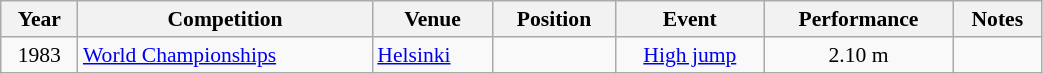<table class="wikitable" width=55% style="font-size:90%; text-align:center;">
<tr>
<th>Year</th>
<th>Competition</th>
<th>Venue</th>
<th>Position</th>
<th>Event</th>
<th>Performance</th>
<th>Notes</th>
</tr>
<tr>
<td>1983</td>
<td align=left><a href='#'>World Championships</a></td>
<td align=left> <a href='#'>Helsinki</a></td>
<td></td>
<td><a href='#'>High jump</a></td>
<td>2.10 m</td>
<td></td>
</tr>
</table>
